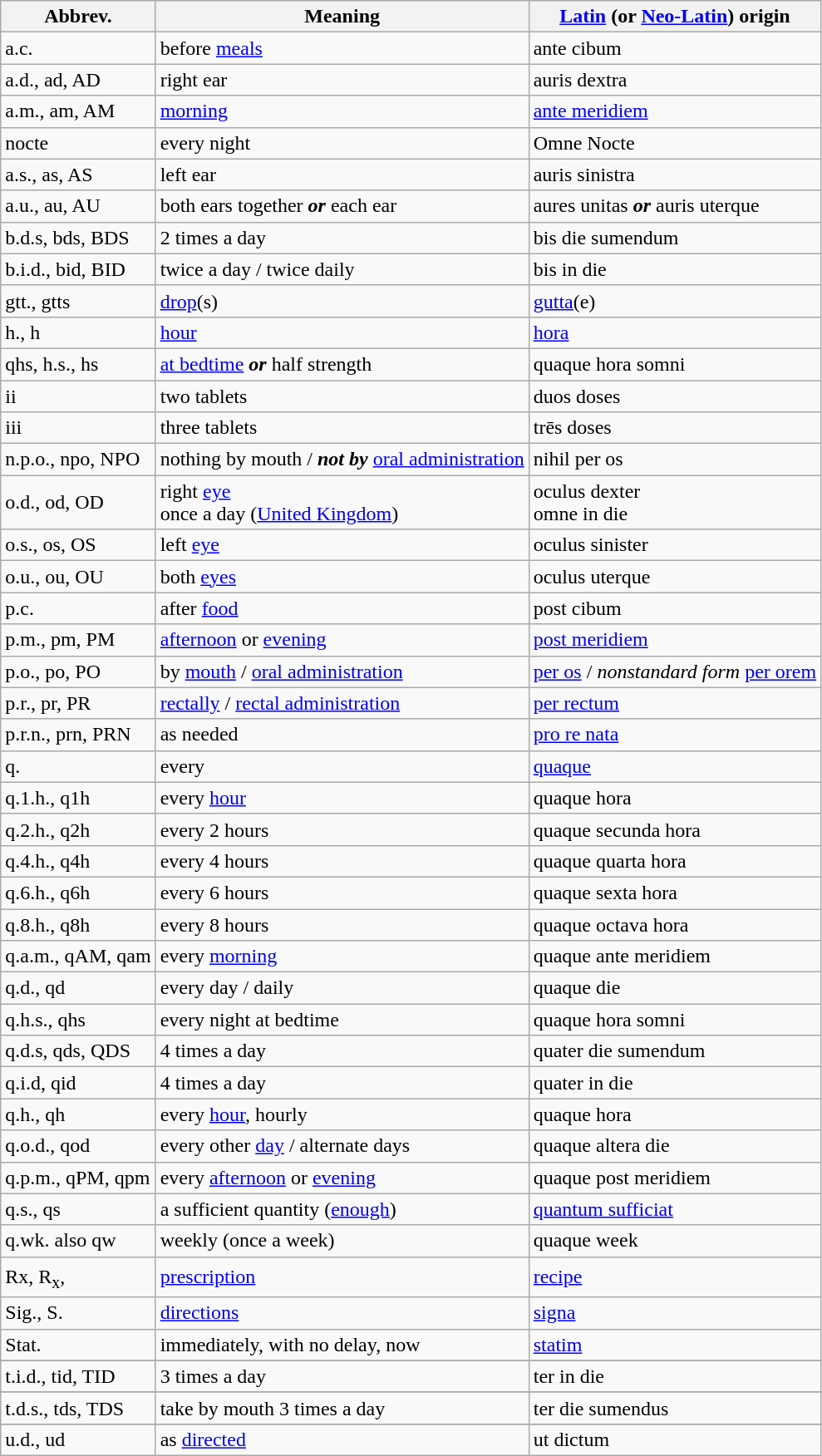<table class="sortable wikitable">
<tr>
<th>Abbrev.</th>
<th>Meaning</th>
<th><a href='#'>Latin</a> (or <a href='#'>Neo-Latin</a>) origin</th>
</tr>
<tr>
<td>a.c.</td>
<td>before <a href='#'>meals</a></td>
<td>ante cibum</td>
</tr>
<tr>
<td>a.d., ad, AD</td>
<td>right ear</td>
<td>auris dextra</td>
</tr>
<tr>
<td>a.m., am, AM</td>
<td><a href='#'>morning</a></td>
<td><a href='#'>ante meridiem</a></td>
</tr>
<tr>
<td>nocte</td>
<td>every night</td>
<td>Omne Nocte</td>
</tr>
<tr>
<td>a.s., as, AS</td>
<td>left ear</td>
<td>auris sinistra</td>
</tr>
<tr>
<td>a.u., au, AU</td>
<td>both ears together <strong><em>or</em></strong> each ear</td>
<td>aures unitas <strong><em>or</em></strong> auris uterque</td>
</tr>
<tr>
<td>b.d.s, bds, BDS</td>
<td>2 times a day</td>
<td>bis die sumendum</td>
</tr>
<tr>
<td>b.i.d., bid, BID</td>
<td>twice a day / twice daily</td>
<td>bis in die</td>
</tr>
<tr>
<td>gtt., gtts</td>
<td><a href='#'>drop</a>(s)</td>
<td><a href='#'>gutta</a>(e)</td>
</tr>
<tr>
<td>h., h</td>
<td><a href='#'>hour</a></td>
<td><a href='#'>hora</a></td>
</tr>
<tr>
<td>qhs, h.s., hs</td>
<td><a href='#'>at bedtime</a> <strong><em>or</em></strong> half strength</td>
<td>quaque hora somni</td>
</tr>
<tr>
<td>ii</td>
<td>two tablets</td>
<td>duos doses</td>
</tr>
<tr>
<td>iii</td>
<td>three tablets</td>
<td>trēs doses</td>
</tr>
<tr>
<td>n.p.o., npo, NPO</td>
<td>nothing by mouth / <strong><em>not by</em></strong> <a href='#'>oral administration</a></td>
<td>nihil per os</td>
</tr>
<tr>
<td>o.d., od, OD</td>
<td>right <a href='#'>eye</a><br>once a day (<a href='#'>United Kingdom</a>)</td>
<td>oculus dexter<br>omne in die</td>
</tr>
<tr>
<td>o.s., os, OS</td>
<td>left <a href='#'>eye</a></td>
<td>oculus sinister</td>
</tr>
<tr>
<td>o.u., ou, OU</td>
<td>both <a href='#'>eyes</a></td>
<td>oculus uterque</td>
</tr>
<tr>
<td>p.c.</td>
<td>after <a href='#'>food</a></td>
<td>post cibum</td>
</tr>
<tr>
<td>p.m., pm, PM</td>
<td><a href='#'>afternoon</a> or <a href='#'>evening</a></td>
<td><a href='#'>post meridiem</a></td>
</tr>
<tr>
<td>p.o., po, PO</td>
<td>by <a href='#'>mouth</a> / <a href='#'>oral administration</a></td>
<td><a href='#'>per os</a> / <em>nonstandard form</em> <a href='#'>per orem</a></td>
</tr>
<tr>
<td>p.r., pr, PR</td>
<td><a href='#'>rectally</a> / <a href='#'>rectal administration</a></td>
<td><a href='#'>per rectum</a></td>
</tr>
<tr>
<td>p.r.n., prn, PRN</td>
<td>as needed</td>
<td><a href='#'>pro re nata</a></td>
</tr>
<tr>
<td>q.</td>
<td>every</td>
<td><a href='#'>quaque</a></td>
</tr>
<tr>
<td>q.1.h., q1h</td>
<td>every <a href='#'>hour</a></td>
<td>quaque hora</td>
</tr>
<tr>
<td>q.2.h., q2h</td>
<td>every 2 hours</td>
<td>quaque secunda hora</td>
</tr>
<tr>
<td>q.4.h., q4h</td>
<td>every 4 hours</td>
<td>quaque quarta hora</td>
</tr>
<tr>
<td>q.6.h., q6h</td>
<td>every 6 hours</td>
<td>quaque sexta hora</td>
</tr>
<tr>
<td>q.8.h., q8h</td>
<td>every 8 hours</td>
<td>quaque octava hora</td>
</tr>
<tr>
<td>q.a.m., qAM, qam</td>
<td>every <a href='#'>morning</a></td>
<td>quaque ante meridiem</td>
</tr>
<tr>
<td>q.d., qd</td>
<td>every day / daily</td>
<td>quaque die</td>
</tr>
<tr>
<td>q.h.s., qhs</td>
<td>every night at bedtime</td>
<td>quaque hora somni</td>
</tr>
<tr>
<td>q.d.s, qds, QDS</td>
<td>4 times a day</td>
<td>quater die sumendum</td>
</tr>
<tr>
<td>q.i.d, qid</td>
<td>4 times a day</td>
<td>quater in die</td>
</tr>
<tr>
<td>q.h., qh</td>
<td>every <a href='#'>hour</a>, hourly</td>
<td>quaque hora</td>
</tr>
<tr>
<td>q.o.d., qod</td>
<td>every other <a href='#'>day</a> / alternate days</td>
<td>quaque altera die</td>
</tr>
<tr>
<td>q.p.m., qPM, qpm</td>
<td>every <a href='#'>afternoon</a> or <a href='#'>evening</a></td>
<td>quaque post meridiem</td>
</tr>
<tr>
<td>q.s., qs</td>
<td>a sufficient quantity (<a href='#'>enough</a>)</td>
<td><a href='#'>quantum sufficiat</a></td>
</tr>
<tr>
<td>q.wk. also qw</td>
<td>weekly (once a week)</td>
<td>quaque week</td>
</tr>
<tr>
<td>Rx, R<sub>x</sub>, <big></big></td>
<td><a href='#'>prescription</a></td>
<td><a href='#'>recipe</a></td>
</tr>
<tr>
<td>Sig., S.</td>
<td><a href='#'>directions</a></td>
<td><a href='#'>signa</a></td>
</tr>
<tr>
<td>Stat.</td>
<td>immediately, with no delay, now</td>
<td><a href='#'>statim</a></td>
</tr>
<tr>
</tr>
<tr>
<td>t.i.d., tid, TID</td>
<td>3 times a day</td>
<td>ter in die</td>
</tr>
<tr>
</tr>
<tr>
<td>t.d.s., tds, TDS</td>
<td>take by mouth 3 times a day</td>
<td>ter die sumendus</td>
</tr>
<tr>
</tr>
<tr>
<td>u.d., ud</td>
<td>as <a href='#'>directed</a></td>
<td>ut dictum</td>
</tr>
</table>
